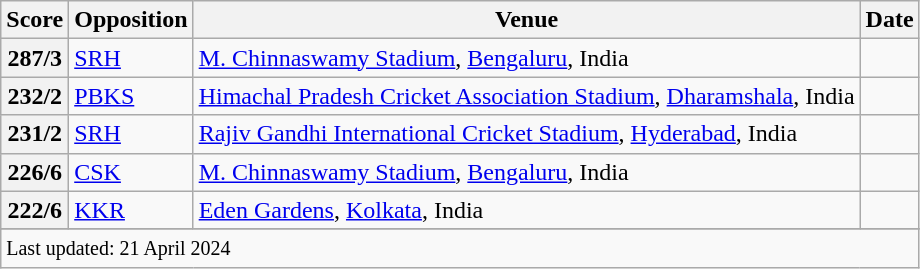<table class="wikitable">
<tr>
<th><strong>Score</strong></th>
<th><strong>Opposition</strong></th>
<th><strong>Venue</strong></th>
<th><strong>Date</strong></th>
</tr>
<tr>
<th>287/3</th>
<td><a href='#'>SRH</a></td>
<td><a href='#'>M. Chinnaswamy Stadium</a>, <a href='#'>Bengaluru</a>, India</td>
<td></td>
</tr>
<tr>
<th>232/2</th>
<td><a href='#'>PBKS</a></td>
<td><a href='#'>Himachal Pradesh Cricket Association Stadium</a>, <a href='#'>Dharamshala</a>, India</td>
<td></td>
</tr>
<tr>
<th>231/2</th>
<td><a href='#'>SRH</a></td>
<td><a href='#'>Rajiv Gandhi International Cricket Stadium</a>, <a href='#'>Hyderabad</a>, India</td>
<td></td>
</tr>
<tr>
<th>226/6</th>
<td><a href='#'>CSK</a></td>
<td><a href='#'>M. Chinnaswamy Stadium</a>, <a href='#'>Bengaluru</a>, India</td>
<td></td>
</tr>
<tr>
<th>222/6</th>
<td><a href='#'>KKR</a></td>
<td><a href='#'>Eden Gardens</a>, <a href='#'>Kolkata</a>, India</td>
<td></td>
</tr>
<tr>
</tr>
<tr class=sortbottom>
<td colspan="4"><small>Last updated: 21 April 2024</small></td>
</tr>
</table>
